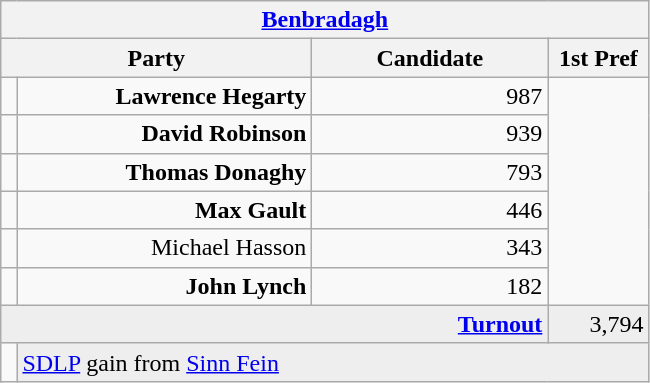<table class="wikitable">
<tr>
<th colspan="4" align="center"><a href='#'>Benbradagh</a></th>
</tr>
<tr>
<th colspan="2" align="center" width=200>Party</th>
<th width=150>Candidate</th>
<th width=60>1st Pref</th>
</tr>
<tr>
<td></td>
<td align="right"><strong>Lawrence Hegarty</strong></td>
<td align="right">987</td>
</tr>
<tr>
<td></td>
<td align="right"><strong>David Robinson</strong></td>
<td align="right">939</td>
</tr>
<tr>
<td></td>
<td align="right"><strong>Thomas Donaghy</strong></td>
<td align="right">793</td>
</tr>
<tr>
<td></td>
<td align="right"><strong>Max Gault</strong></td>
<td align="right">446</td>
</tr>
<tr>
<td></td>
<td align="right">Michael Hasson</td>
<td align="right">343</td>
</tr>
<tr>
<td></td>
<td align="right"><strong>John Lynch</strong></td>
<td align="right">182</td>
</tr>
<tr bgcolor="EEEEEE">
<td colspan=3 align="right"><strong><a href='#'>Turnout</a></strong></td>
<td align="right">3,794</td>
</tr>
<tr>
<td bgcolor=></td>
<td colspan=3 bgcolor="EEEEEE"><a href='#'>SDLP</a> gain from <a href='#'>Sinn Fein</a></td>
</tr>
</table>
